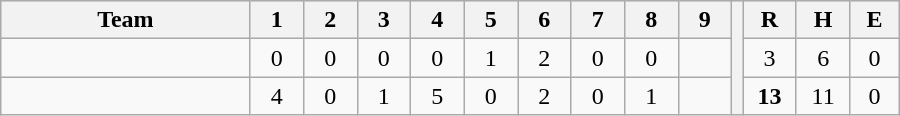<table border=1 cellspacing=0 width=600 style="margin-left:3em;" class="wikitable">
<tr style="text-align:center; background-color:#e6e6e6;">
<th align=left width=28%>Team</th>
<th width=6%>1</th>
<th width=6%>2</th>
<th width=6%>3</th>
<th width=6%>4</th>
<th width=6%>5</th>
<th width=6%>6</th>
<th width=6%>7</th>
<th width=6%>8</th>
<th width=6%>9</th>
<th rowspan="3" width=0.5%></th>
<th width=6%>R</th>
<th width=6%>H</th>
<th width=6%>E</th>
</tr>
<tr style="text-align:center;">
<td align=left></td>
<td>0</td>
<td>0</td>
<td>0</td>
<td>0</td>
<td>1</td>
<td>2</td>
<td>0</td>
<td>0</td>
<td></td>
<td>3</td>
<td>6</td>
<td>0</td>
</tr>
<tr style="text-align:center;">
<td align=left></td>
<td>4</td>
<td>0</td>
<td>1</td>
<td>5</td>
<td>0</td>
<td>2</td>
<td>0</td>
<td>1</td>
<td></td>
<td><strong>13</strong></td>
<td>11</td>
<td>0</td>
</tr>
</table>
